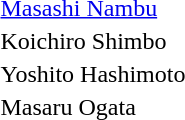<table>
<tr>
<th></th>
<td> <a href='#'>Masashi Nambu</a></td>
</tr>
<tr>
<th></th>
<td>Koichiro Shimbo</td>
</tr>
<tr>
<th></th>
<td>Yoshito Hashimoto</td>
</tr>
<tr>
<th></th>
<td>Masaru Ogata</td>
</tr>
</table>
